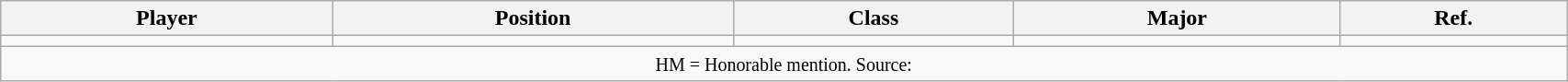<table class="wikitable" style="width: 90%;text-align: center;">
<tr>
<th style=>Player</th>
<th style=>Position</th>
<th style=>Class</th>
<th style=>Major</th>
<th style=>Ref.</th>
</tr>
<tr align="center">
<td></td>
<td></td>
<td></td>
<td></td>
<td></td>
</tr>
<tr>
<td colspan="5"><small>HM = Honorable mention. Source: </small></td>
</tr>
</table>
